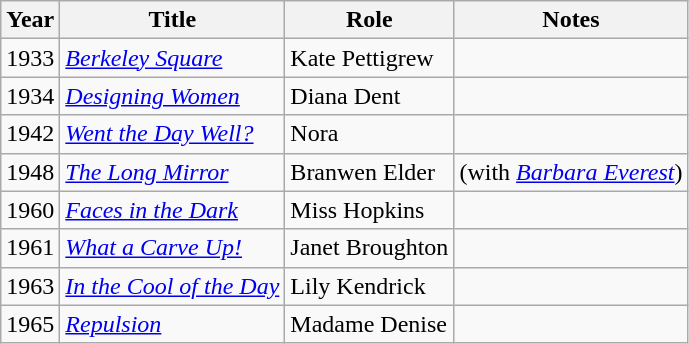<table class="wikitable">
<tr>
<th>Year</th>
<th>Title</th>
<th>Role</th>
<th>Notes</th>
</tr>
<tr>
<td>1933</td>
<td><em><a href='#'>Berkeley Square</a></em></td>
<td>Kate Pettigrew</td>
<td></td>
</tr>
<tr>
<td>1934</td>
<td><em><a href='#'>Designing Women</a></em></td>
<td>Diana Dent</td>
<td></td>
</tr>
<tr>
<td>1942</td>
<td><em><a href='#'>Went the Day Well?</a></em></td>
<td>Nora</td>
<td></td>
</tr>
<tr>
<td>1948</td>
<td><em><a href='#'>The Long Mirror</a></em></td>
<td>Branwen Elder</td>
<td>(with <em><a href='#'>Barbara Everest</a></em>)</td>
</tr>
<tr>
<td>1960</td>
<td><em><a href='#'>Faces in the Dark</a></em></td>
<td>Miss Hopkins</td>
<td></td>
</tr>
<tr>
<td>1961</td>
<td><em><a href='#'>What a Carve Up!</a></em></td>
<td>Janet Broughton</td>
<td></td>
</tr>
<tr>
<td>1963</td>
<td><em><a href='#'>In the Cool of the Day</a></em></td>
<td>Lily Kendrick</td>
<td></td>
</tr>
<tr>
<td>1965</td>
<td><em><a href='#'>Repulsion</a></em></td>
<td>Madame Denise</td>
<td></td>
</tr>
</table>
